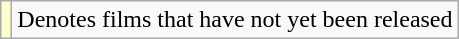<table class="wikitable">
<tr>
<td style="background:#FFFFCC;"></td>
<td>Denotes films that have not yet been released</td>
</tr>
</table>
